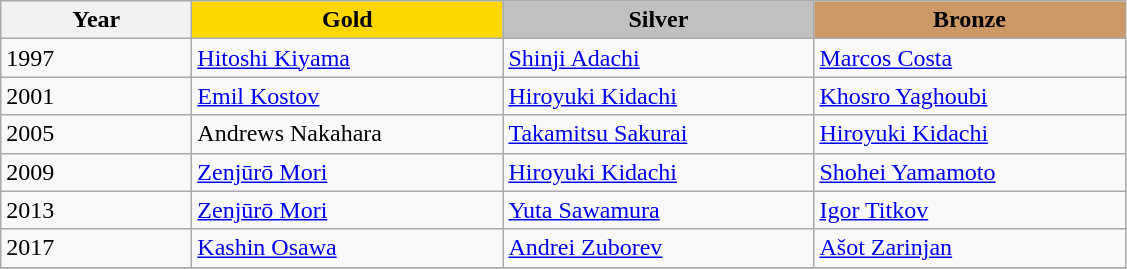<table class="wikitable">
<tr align=center>
<th width="120">Year</th>
<td width="200" bgcolor="gold"><strong>Gold</strong></td>
<td width="200" bgcolor="silver"><strong>Silver</strong></td>
<td width="200" bgcolor="CC9966"><strong>Bronze</strong></td>
</tr>
<tr>
<td>1997</td>
<td> <a href='#'>Hitoshi Kiyama</a></td>
<td> <a href='#'>Shinji Adachi</a></td>
<td> <a href='#'>Marcos Costa</a></td>
</tr>
<tr>
<td>2001</td>
<td> <a href='#'>Emil Kostov</a></td>
<td> <a href='#'>Hiroyuki Kidachi</a></td>
<td> <a href='#'>Khosro Yaghoubi</a></td>
</tr>
<tr>
<td>2005</td>
<td> Andrews Nakahara</td>
<td> <a href='#'>Takamitsu Sakurai</a></td>
<td> <a href='#'>Hiroyuki Kidachi</a></td>
</tr>
<tr>
<td>2009</td>
<td> <a href='#'>Zenjūrō Mori</a></td>
<td> <a href='#'>Hiroyuki Kidachi</a></td>
<td> <a href='#'>Shohei Yamamoto</a></td>
</tr>
<tr>
<td>2013</td>
<td> <a href='#'>Zenjūrō Mori</a></td>
<td> <a href='#'>Yuta Sawamura</a></td>
<td> <a href='#'>Igor Titkov</a></td>
</tr>
<tr>
<td>2017</td>
<td> <a href='#'>Kashin Osawa</a></td>
<td> <a href='#'>Andrei Zuborev</a></td>
<td> <a href='#'>Ašot Zarinjan</a></td>
</tr>
<tr>
</tr>
</table>
